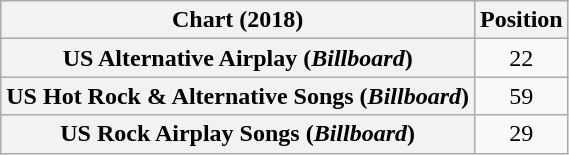<table class="wikitable sortable plainrowheaders" style="text-align:center">
<tr>
<th scope="col">Chart (2018)</th>
<th scope="col">Position</th>
</tr>
<tr>
<th scope="row">US Alternative Airplay (<em>Billboard</em>)</th>
<td>22</td>
</tr>
<tr>
<th scope="row">US Hot Rock & Alternative Songs (<em>Billboard</em>)</th>
<td>59</td>
</tr>
<tr>
<th scope="row">US Rock Airplay Songs (<em>Billboard</em>)</th>
<td>29</td>
</tr>
</table>
